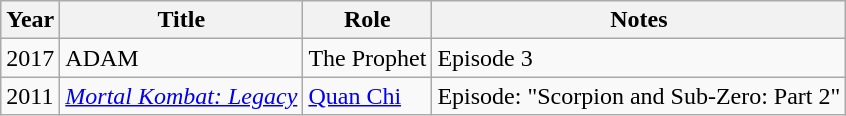<table class="wikitable sortable">
<tr>
<th>Year</th>
<th>Title</th>
<th>Role</th>
<th class="unsortable">Notes</th>
</tr>
<tr>
<td>2017</td>
<td>ADAM</td>
<td>The Prophet</td>
<td>Episode 3</td>
</tr>
<tr>
<td>2011</td>
<td><em><a href='#'>Mortal Kombat: Legacy</a></em></td>
<td><a href='#'>Quan Chi</a></td>
<td>Episode: "Scorpion and Sub-Zero: Part 2"</td>
</tr>
</table>
